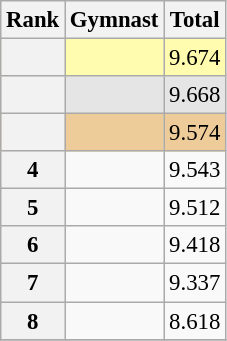<table class="wikitable sortable" style="text-align:center; font-size:95%">
<tr>
<th scope=col>Rank</th>
<th scope=col>Gymnast</th>
<th scope=col>Total</th>
</tr>
<tr bgcolor=fffcaf>
<th scope=row style="text-align:center"></th>
<td align=left></td>
<td>9.674</td>
</tr>
<tr bgcolor=e5e5e5>
<th scope=row style="text-align:center"></th>
<td align=left></td>
<td>9.668</td>
</tr>
<tr bgcolor=eecc99>
<th scope=row style="text-align:center"></th>
<td align=left></td>
<td>9.574</td>
</tr>
<tr>
<th scope=row style="text-align:center">4</th>
<td align=left></td>
<td>9.543</td>
</tr>
<tr>
<th scope=row style="text-align:center">5</th>
<td align=left></td>
<td>9.512</td>
</tr>
<tr>
<th scope=row style="text-align:center">6</th>
<td align=left></td>
<td>9.418</td>
</tr>
<tr>
<th scope=row style="text-align:center">7</th>
<td align=left></td>
<td>9.337</td>
</tr>
<tr>
<th scope=row style="text-align:center">8</th>
<td align=left></td>
<td>8.618</td>
</tr>
<tr>
</tr>
</table>
